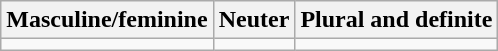<table class="wikitable">
<tr>
<th>Masculine/feminine</th>
<th>Neuter</th>
<th>Plural and definite</th>
</tr>
<tr>
<td></td>
<td></td>
<td></td>
</tr>
</table>
